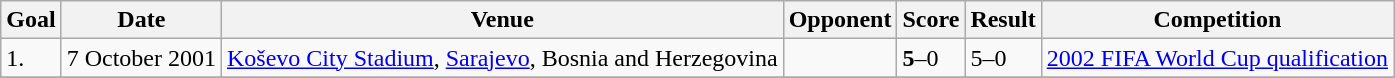<table class="wikitable">
<tr>
<th>Goal</th>
<th>Date</th>
<th>Venue</th>
<th>Opponent</th>
<th>Score</th>
<th>Result</th>
<th>Competition</th>
</tr>
<tr>
<td>1.</td>
<td>7 October 2001</td>
<td><a href='#'>Koševo City Stadium</a>, <a href='#'>Sarajevo</a>, Bosnia and Herzegovina</td>
<td></td>
<td><strong>5</strong>–0</td>
<td>5–0</td>
<td><a href='#'>2002 FIFA World Cup qualification</a></td>
</tr>
<tr>
</tr>
</table>
